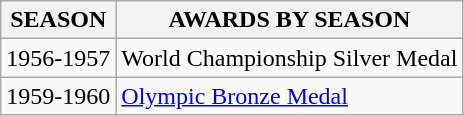<table class="wikitable">
<tr>
<th>SEASON</th>
<th>AWARDS BY SEASON</th>
</tr>
<tr>
<td>1956-1957</td>
<td>World Championship Silver Medal</td>
</tr>
<tr>
<td>1959-1960</td>
<td><a href='#'>Olympic Bronze Medal</a></td>
</tr>
</table>
